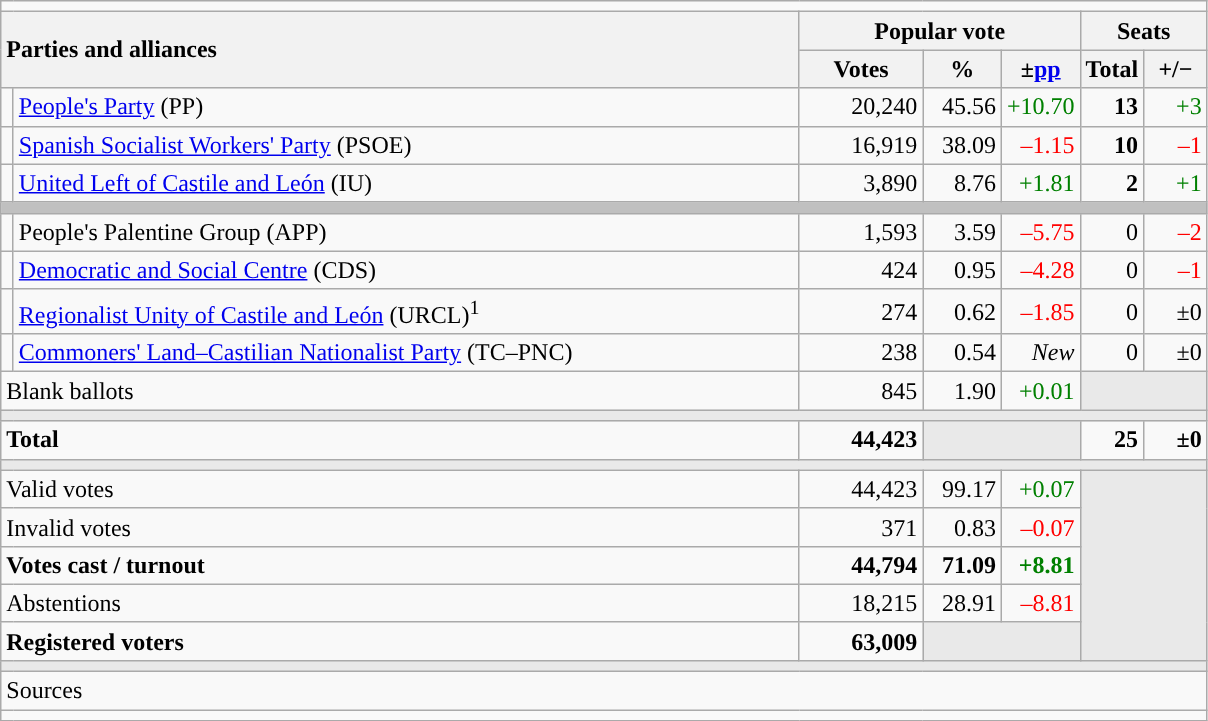<table class="wikitable" style="text-align:right;">
<tr>
<td colspan="7"></td>
</tr>
<tr>
<th style="text-align:left;" rowspan="2" colspan="2" width="525">Parties and alliances</th>
<th colspan="3">Popular vote</th>
<th colspan="2">Seats</th>
</tr>
<tr>
<th width="75">Votes</th>
<th width="45">%</th>
<th width="45">±<a href='#'>pp</a></th>
<th width="35">Total</th>
<th width="35">+/−</th>
</tr>
<tr>
<td width="1" style="color:inherit;background:"></td>
<td align="left"><a href='#'>People's Party</a> (PP)</td>
<td>20,240</td>
<td>45.56</td>
<td style="color:green;">+10.70</td>
<td><strong>13</strong></td>
<td style="color:green;">+3</td>
</tr>
<tr>
<td style="color:inherit;background:"></td>
<td align="left"><a href='#'>Spanish Socialist Workers' Party</a> (PSOE)</td>
<td>16,919</td>
<td>38.09</td>
<td style="color:red;">–1.15</td>
<td><strong>10</strong></td>
<td style="color:red;">–1</td>
</tr>
<tr>
<td style="color:inherit;background:"></td>
<td align="left"><a href='#'>United Left of Castile and León</a> (IU)</td>
<td>3,890</td>
<td>8.76</td>
<td style="color:green;">+1.81</td>
<td><strong>2</strong></td>
<td style="color:green;">+1</td>
</tr>
<tr>
<td colspan="7" bgcolor="#C0C0C0"></td>
</tr>
<tr>
<td style="color:inherit;background:"></td>
<td align="left">People's Palentine Group (APP)</td>
<td>1,593</td>
<td>3.59</td>
<td style="color:red;">–5.75</td>
<td>0</td>
<td style="color:red;">–2</td>
</tr>
<tr>
<td style="color:inherit;background:"></td>
<td align="left"><a href='#'>Democratic and Social Centre</a> (CDS)</td>
<td>424</td>
<td>0.95</td>
<td style="color:red;">–4.28</td>
<td>0</td>
<td style="color:red;">–1</td>
</tr>
<tr>
<td style="color:inherit;background:"></td>
<td align="left"><a href='#'>Regionalist Unity of Castile and León</a> (URCL)<sup>1</sup></td>
<td>274</td>
<td>0.62</td>
<td style="color:red;">–1.85</td>
<td>0</td>
<td>±0</td>
</tr>
<tr>
<td style="color:inherit;background:"></td>
<td align="left"><a href='#'>Commoners' Land–Castilian Nationalist Party</a> (TC–PNC)</td>
<td>238</td>
<td>0.54</td>
<td><em>New</em></td>
<td>0</td>
<td>±0</td>
</tr>
<tr>
<td align="left" colspan="2">Blank ballots</td>
<td>845</td>
<td>1.90</td>
<td style="color:green;">+0.01</td>
<td bgcolor="#E9E9E9" colspan="2"></td>
</tr>
<tr>
<td colspan="7" bgcolor="#E9E9E9"></td>
</tr>
<tr style="font-weight:bold;">
<td align="left" colspan="2">Total</td>
<td>44,423</td>
<td bgcolor="#E9E9E9" colspan="2"></td>
<td>25</td>
<td>±0</td>
</tr>
<tr>
<td colspan="7" bgcolor="#E9E9E9"></td>
</tr>
<tr>
<td align="left" colspan="2">Valid votes</td>
<td>44,423</td>
<td>99.17</td>
<td style="color:green;">+0.07</td>
<td bgcolor="#E9E9E9" colspan="2" rowspan="5"></td>
</tr>
<tr>
<td align="left" colspan="2">Invalid votes</td>
<td>371</td>
<td>0.83</td>
<td style="color:red;">–0.07</td>
</tr>
<tr style="font-weight:bold;">
<td align="left" colspan="2">Votes cast / turnout</td>
<td>44,794</td>
<td>71.09</td>
<td style="color:green;">+8.81</td>
</tr>
<tr>
<td align="left" colspan="2">Abstentions</td>
<td>18,215</td>
<td>28.91</td>
<td style="color:red;">–8.81</td>
</tr>
<tr style="font-weight:bold;">
<td align="left" colspan="2">Registered voters</td>
<td>63,009</td>
<td bgcolor="#E9E9E9" colspan="2"></td>
</tr>
<tr>
<td colspan="7" bgcolor="#E9E9E9"></td>
</tr>
<tr>
<td align="left" colspan="7">Sources</td>
</tr>
<tr>
<td colspan="7" style="text-align:left; max-width:790px;"></td>
</tr>
</table>
